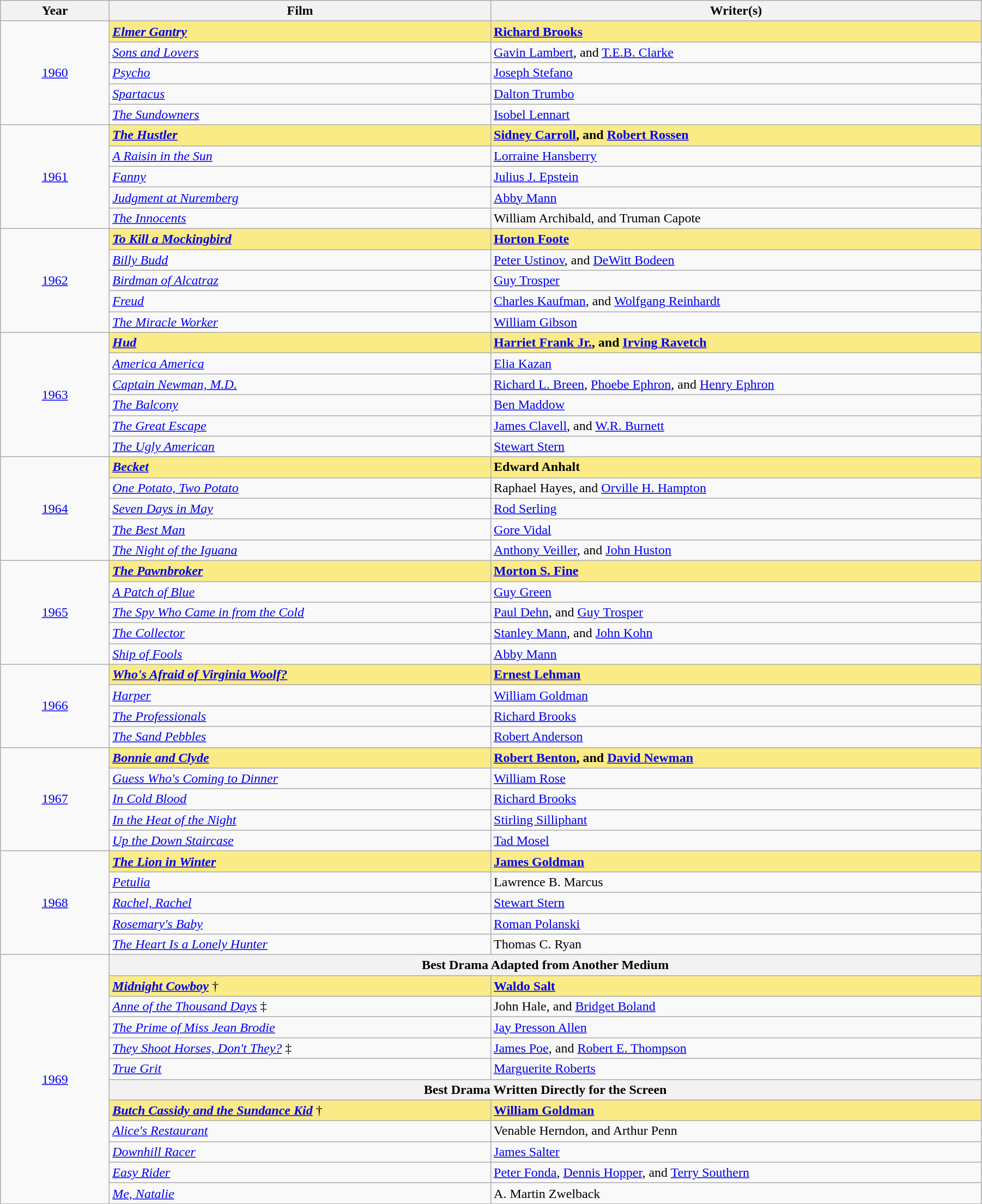<table class="wikitable" width="95%" cellpadding="5">
<tr>
<th width="10%">Year</th>
<th width="35%">Film</th>
<th width="45%">Writer(s)</th>
</tr>
<tr>
<td rowspan="5" style="text-align:center;"><a href='#'>1960</a><br></td>
<td style="background:#FAEB86"><strong><em><a href='#'>Elmer Gantry</a></em></strong></td>
<td style="background:#FAEB86"><strong><a href='#'>Richard Brooks</a></strong></td>
</tr>
<tr>
<td><em><a href='#'>Sons and Lovers</a></em></td>
<td><a href='#'>Gavin Lambert</a>, and <a href='#'>T.E.B. Clarke</a></td>
</tr>
<tr>
<td><em><a href='#'>Psycho</a></em></td>
<td><a href='#'>Joseph Stefano</a></td>
</tr>
<tr>
<td><em><a href='#'>Spartacus</a></em></td>
<td><a href='#'>Dalton Trumbo</a></td>
</tr>
<tr>
<td><em><a href='#'>The Sundowners</a></em></td>
<td><a href='#'>Isobel Lennart</a></td>
</tr>
<tr>
<td rowspan="5" style="text-align:center;"><a href='#'>1961</a><br></td>
<td style="background:#FAEB86"><strong><em><a href='#'>The Hustler</a></em></strong></td>
<td style="background:#FAEB86"><strong><a href='#'>Sidney Carroll</a>, and <a href='#'>Robert Rossen</a></strong></td>
</tr>
<tr>
<td><em><a href='#'>A Raisin in the Sun</a></em></td>
<td><a href='#'>Lorraine Hansberry</a></td>
</tr>
<tr>
<td><em><a href='#'>Fanny</a></em></td>
<td><a href='#'>Julius J. Epstein</a></td>
</tr>
<tr>
<td><em><a href='#'>Judgment at Nuremberg</a></em></td>
<td><a href='#'>Abby Mann</a></td>
</tr>
<tr>
<td><em><a href='#'>The Innocents</a></em></td>
<td>William Archibald, and Truman Capote</td>
</tr>
<tr>
<td rowspan="5" style="text-align:center;"><a href='#'>1962</a><br></td>
<td style="background:#FAEB86"><strong><em><a href='#'>To Kill a Mockingbird</a></em></strong></td>
<td style="background:#FAEB86"><strong><a href='#'>Horton Foote</a></strong></td>
</tr>
<tr>
<td><em><a href='#'>Billy Budd</a></em></td>
<td><a href='#'>Peter Ustinov</a>, and <a href='#'>DeWitt Bodeen</a></td>
</tr>
<tr>
<td><em><a href='#'>Birdman of Alcatraz</a></em></td>
<td><a href='#'>Guy Trosper</a></td>
</tr>
<tr>
<td><em><a href='#'>Freud</a></em></td>
<td><a href='#'>Charles Kaufman</a>, and <a href='#'>Wolfgang Reinhardt</a></td>
</tr>
<tr>
<td><em><a href='#'>The Miracle Worker</a></em></td>
<td><a href='#'>William Gibson</a></td>
</tr>
<tr>
<td rowspan="6" style="text-align:center;"><a href='#'>1963</a><br></td>
<td style="background:#FAEB86"><strong><em><a href='#'>Hud</a></em></strong></td>
<td style="background:#FAEB86"><strong><a href='#'>Harriet Frank Jr.</a>, and <a href='#'>Irving Ravetch</a></strong></td>
</tr>
<tr>
<td><em><a href='#'>America America</a></em></td>
<td><a href='#'>Elia Kazan</a></td>
</tr>
<tr>
<td><em><a href='#'>Captain Newman, M.D.</a></em></td>
<td><a href='#'>Richard L. Breen</a>, <a href='#'>Phoebe Ephron</a>, and <a href='#'>Henry Ephron</a></td>
</tr>
<tr>
<td><em><a href='#'>The Balcony</a></em></td>
<td><a href='#'>Ben Maddow</a></td>
</tr>
<tr>
<td><em><a href='#'>The Great Escape</a></em></td>
<td><a href='#'>James Clavell</a>, and <a href='#'>W.R. Burnett</a></td>
</tr>
<tr>
<td><em><a href='#'>The Ugly American</a></em></td>
<td><a href='#'>Stewart Stern</a></td>
</tr>
<tr>
<td rowspan="5" style="text-align:center;"><a href='#'>1964</a><br></td>
<td style="background:#FAEB86"><strong><em><a href='#'>Becket</a></em></strong></td>
<td style="background:#FAEB86"><strong>Edward Anhalt</strong></td>
</tr>
<tr>
<td><em><a href='#'>One Potato, Two Potato</a></em></td>
<td>Raphael Hayes, and <a href='#'>Orville H. Hampton</a></td>
</tr>
<tr>
<td><em><a href='#'>Seven Days in May</a></em></td>
<td><a href='#'>Rod Serling</a></td>
</tr>
<tr>
<td><em><a href='#'>The Best Man</a></em></td>
<td><a href='#'>Gore Vidal</a></td>
</tr>
<tr>
<td><em><a href='#'>The Night of the Iguana</a></em></td>
<td><a href='#'>Anthony Veiller</a>, and <a href='#'>John Huston</a></td>
</tr>
<tr>
<td rowspan="5" style="text-align:center;"><a href='#'>1965</a><br></td>
<td style="background:#FAEB86"><strong><em><a href='#'>The Pawnbroker</a></em></strong></td>
<td style="background:#FAEB86"><strong><a href='#'>Morton S. Fine</a></strong></td>
</tr>
<tr>
<td><em><a href='#'>A Patch of Blue</a></em></td>
<td><a href='#'>Guy Green</a></td>
</tr>
<tr>
<td><em><a href='#'>The Spy Who Came in from the Cold</a></em></td>
<td><a href='#'>Paul Dehn</a>, and <a href='#'>Guy Trosper</a></td>
</tr>
<tr>
<td><em><a href='#'>The Collector</a></em></td>
<td><a href='#'>Stanley Mann</a>, and <a href='#'>John Kohn</a></td>
</tr>
<tr>
<td><em><a href='#'>Ship of Fools</a></em></td>
<td><a href='#'>Abby Mann</a></td>
</tr>
<tr>
<td rowspan="4" style="text-align:center;"><a href='#'>1966</a><br></td>
<td style="background:#FAEB86"><strong><em><a href='#'>Who's Afraid of Virginia Woolf?</a></em></strong></td>
<td style="background:#FAEB86"><strong><a href='#'>Ernest Lehman</a></strong></td>
</tr>
<tr>
<td><em><a href='#'>Harper</a></em></td>
<td><a href='#'>William Goldman</a></td>
</tr>
<tr>
<td><em><a href='#'>The Professionals</a></em></td>
<td><a href='#'>Richard Brooks</a></td>
</tr>
<tr>
<td><em><a href='#'>The Sand Pebbles</a></em></td>
<td><a href='#'>Robert Anderson</a></td>
</tr>
<tr>
<td rowspan="5" style="text-align:center;"><a href='#'>1967</a><br></td>
<td style="background:#FAEB86"><strong><em><a href='#'>Bonnie and Clyde</a></em></strong></td>
<td style="background:#FAEB86"><strong><a href='#'>Robert Benton</a>, and <a href='#'>David Newman</a></strong></td>
</tr>
<tr>
<td><em><a href='#'>Guess Who's Coming to Dinner</a></em></td>
<td><a href='#'>William Rose</a></td>
</tr>
<tr>
<td><em><a href='#'>In Cold Blood</a></em></td>
<td><a href='#'>Richard Brooks</a></td>
</tr>
<tr>
<td><em><a href='#'>In the Heat of the Night</a></em></td>
<td><a href='#'>Stirling Silliphant</a></td>
</tr>
<tr>
<td><em><a href='#'>Up the Down Staircase</a></em></td>
<td><a href='#'>Tad Mosel</a></td>
</tr>
<tr>
<td rowspan="5" style="text-align:center;"><a href='#'>1968</a><br></td>
<td style="background:#FAEB86"><strong><em><a href='#'>The Lion in Winter</a></em></strong></td>
<td style="background:#FAEB86"><strong><a href='#'>James Goldman</a></strong></td>
</tr>
<tr>
<td><em><a href='#'>Petulia</a></em></td>
<td>Lawrence B. Marcus</td>
</tr>
<tr>
<td><em><a href='#'>Rachel, Rachel</a></em></td>
<td><a href='#'>Stewart Stern</a></td>
</tr>
<tr>
<td><em><a href='#'>Rosemary's Baby</a></em></td>
<td><a href='#'>Roman Polanski</a></td>
</tr>
<tr>
<td><em><a href='#'>The Heart Is a Lonely Hunter</a></em></td>
<td>Thomas C. Ryan</td>
</tr>
<tr>
<td rowspan="12" style="text-align:center;"><a href='#'>1969</a><br></td>
<th colspan="2">Best Drama Adapted from Another Medium</th>
</tr>
<tr>
<td style="background:#FAEB86"><strong><em><a href='#'>Midnight Cowboy</a></em></strong> †</td>
<td style="background:#FAEB86"><strong><a href='#'>Waldo Salt</a></strong></td>
</tr>
<tr>
<td><em><a href='#'>Anne of the Thousand Days</a></em> ‡</td>
<td>John Hale, and <a href='#'>Bridget Boland</a></td>
</tr>
<tr>
<td><em><a href='#'>The Prime of Miss Jean Brodie</a></em></td>
<td><a href='#'>Jay Presson Allen</a></td>
</tr>
<tr>
<td><em><a href='#'>They Shoot Horses, Don't They?</a></em> ‡</td>
<td><a href='#'>James Poe</a>, and <a href='#'>Robert E. Thompson</a></td>
</tr>
<tr>
<td><em><a href='#'>True Grit</a></em></td>
<td><a href='#'>Marguerite Roberts</a></td>
</tr>
<tr>
<th colspan="2">Best Drama Written Directly for the Screen</th>
</tr>
<tr>
<td style="background:#FAEB86"><strong><em><a href='#'>Butch Cassidy and the Sundance Kid</a> </em></strong> †</td>
<td style="background:#FAEB86"><strong><a href='#'>William Goldman</a></strong></td>
</tr>
<tr>
<td><em><a href='#'>Alice's Restaurant</a></em></td>
<td>Venable Herndon, and Arthur Penn</td>
</tr>
<tr>
<td><em><a href='#'>Downhill Racer</a></em></td>
<td><a href='#'>James Salter</a></td>
</tr>
<tr>
<td><em><a href='#'>Easy Rider</a></em></td>
<td><a href='#'>Peter Fonda</a>, <a href='#'>Dennis Hopper</a>, and <a href='#'>Terry Southern</a></td>
</tr>
<tr>
<td><em><a href='#'>Me, Natalie</a></em></td>
<td>A. Martin Zwelback</td>
</tr>
<tr>
</tr>
</table>
